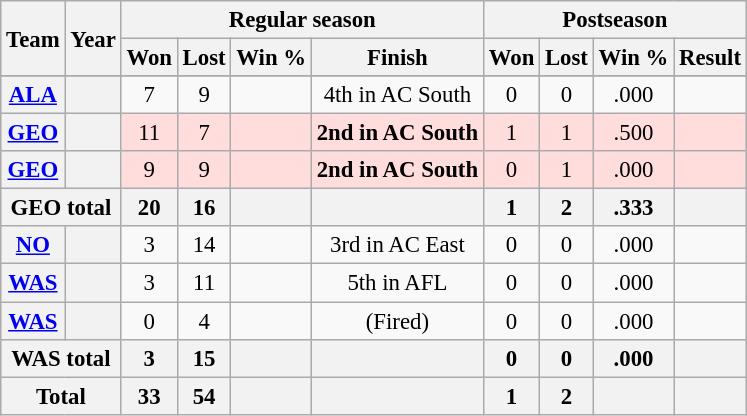<table class="wikitable" style="font-size: 95%; text-align:center;">
<tr>
<th rowspan=2>Team</th>
<th rowspan=2>Year</th>
<th colspan=4>Regular season</th>
<th colspan=4>Postseason</th>
</tr>
<tr>
<th>Won</th>
<th>Lost</th>
<th>Win %</th>
<th>Finish</th>
<th>Won</th>
<th>Lost</th>
<th>Win %</th>
<th>Result</th>
</tr>
<tr>
</tr>
<tr !>
<th><a href='#'>ALA</a></th>
<th></th>
<td>7</td>
<td>9</td>
<td></td>
<td>4th in AC South</td>
<td>0</td>
<td>0</td>
<td>.000</td>
<td></td>
</tr>
<tr ! style="background:#fdd;">
<th><a href='#'>GEO</a></th>
<th></th>
<td>11</td>
<td>7</td>
<td></td>
<td><strong>2nd in AC South</strong></td>
<td>1</td>
<td>1</td>
<td>.500</td>
<td></td>
</tr>
<tr ! style="background:#fdd;">
<th><a href='#'>GEO</a></th>
<th></th>
<td>9</td>
<td>9</td>
<td></td>
<td><strong>2nd in AC South</strong></td>
<td>0</td>
<td>1</td>
<td>.000</td>
<td></td>
</tr>
<tr>
<th colspan="2">GEO total</th>
<th>20</th>
<th>16</th>
<th></th>
<th></th>
<th>1</th>
<th>2</th>
<th>.333</th>
<th></th>
</tr>
<tr !>
<th><a href='#'>NO</a></th>
<th></th>
<td>3</td>
<td>14</td>
<td></td>
<td>3rd in AC East</td>
<td>0</td>
<td>0</td>
<td>.000</td>
<td></td>
</tr>
<tr !>
<th><a href='#'>WAS</a></th>
<th></th>
<td>3</td>
<td>11</td>
<td></td>
<td>5th in AFL</td>
<td>0</td>
<td>0</td>
<td>.000</td>
<td></td>
</tr>
<tr !>
<th><a href='#'>WAS</a></th>
<th></th>
<td>0</td>
<td>4</td>
<td></td>
<td>(Fired)</td>
<td>0</td>
<td>0</td>
<td>.000</td>
<td></td>
</tr>
<tr>
<th colspan="2">WAS total</th>
<th>3</th>
<th>15</th>
<th></th>
<th></th>
<th>0</th>
<th>0</th>
<th>.000</th>
<th></th>
</tr>
<tr>
<th colspan=2>Total</th>
<th>33</th>
<th>54</th>
<th></th>
<th></th>
<th>1</th>
<th>2</th>
<th></th>
<th></th>
</tr>
</table>
